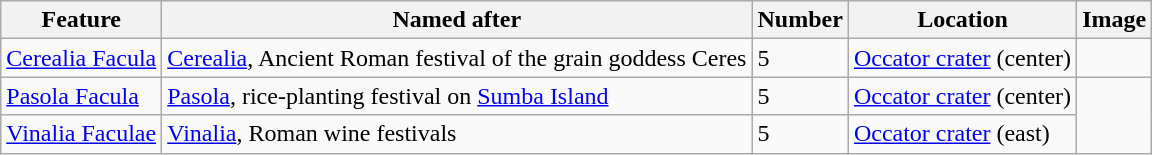<table class="wikitable sortable">
<tr>
<th class="unsortable">Feature</th>
<th class="unsortable">Named after</th>
<th>Number</th>
<th>Location</th>
<th class="unsortable">Image</th>
</tr>
<tr>
<td><a href='#'>Cerealia Facula</a></td>
<td><a href='#'>Cerealia</a>, Ancient Roman festival of the grain goddess Ceres</td>
<td>5</td>
<td><a href='#'>Occator crater</a> (center)</td>
<td></td>
</tr>
<tr>
<td><a href='#'>Pasola Facula</a></td>
<td><a href='#'>Pasola</a>, rice-planting festival on <a href='#'>Sumba Island</a></td>
<td>5</td>
<td><a href='#'>Occator crater</a> (center)</td>
</tr>
<tr>
<td><a href='#'>Vinalia Faculae</a></td>
<td><a href='#'>Vinalia</a>, Roman wine festivals</td>
<td>5</td>
<td><a href='#'>Occator crater</a> (east)</td>
</tr>
</table>
